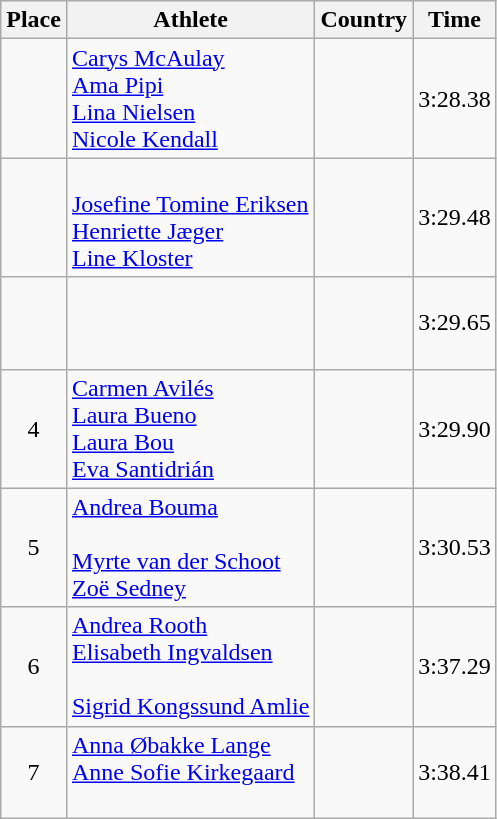<table class="wikitable">
<tr>
<th>Place</th>
<th>Athlete</th>
<th>Country</th>
<th>Time</th>
</tr>
<tr>
<td align=center></td>
<td><a href='#'>Carys McAulay</a><br><a href='#'>Ama Pipi</a><br><a href='#'>Lina Nielsen</a><br><a href='#'>Nicole Kendall</a></td>
<td></td>
<td>3:28.38</td>
</tr>
<tr>
<td align=center></td>
<td><br><a href='#'>Josefine Tomine Eriksen</a><br><a href='#'>Henriette Jæger</a><br><a href='#'>Line Kloster</a></td>
<td></td>
<td>3:29.48</td>
</tr>
<tr>
<td align=center></td>
<td><br><br><br></td>
<td></td>
<td>3:29.65</td>
</tr>
<tr>
<td align=center>4</td>
<td><a href='#'>Carmen Avilés</a><br><a href='#'>Laura Bueno</a><br><a href='#'>Laura Bou</a><br><a href='#'>Eva Santidrián</a></td>
<td></td>
<td>3:29.90</td>
</tr>
<tr>
<td align=center>5</td>
<td><a href='#'>Andrea Bouma</a><br><br><a href='#'>Myrte van der Schoot</a><br><a href='#'>Zoë Sedney</a></td>
<td></td>
<td>3:30.53</td>
</tr>
<tr>
<td align=center>6</td>
<td><a href='#'>Andrea Rooth</a><br><a href='#'>Elisabeth Ingvaldsen</a><br><br><a href='#'>Sigrid Kongssund Amlie</a></td>
<td></td>
<td>3:37.29</td>
</tr>
<tr>
<td align=center>7</td>
<td><a href='#'>Anna Øbakke Lange</a><br><a href='#'>Anne Sofie Kirkegaard</a><br><br></td>
<td></td>
<td>3:38.41</td>
</tr>
</table>
